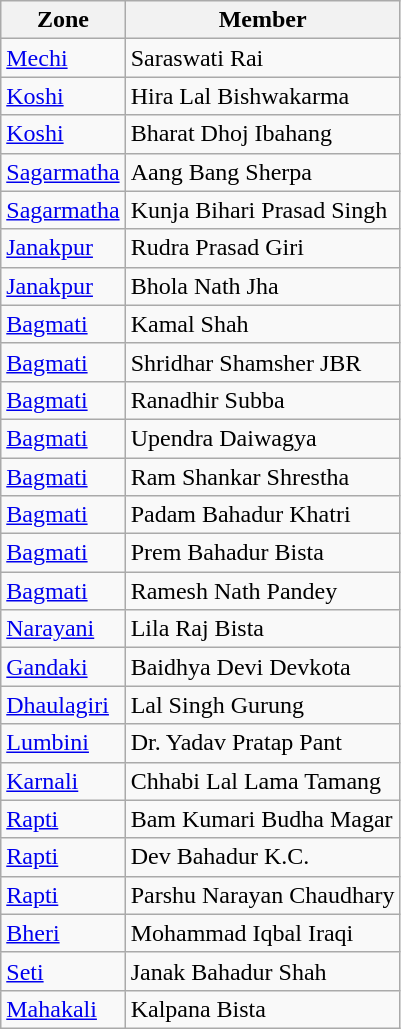<table class="wikitable">
<tr>
<th>Zone</th>
<th>Member</th>
</tr>
<tr>
<td><a href='#'>Mechi</a></td>
<td>Saraswati Rai</td>
</tr>
<tr>
<td><a href='#'>Koshi</a></td>
<td>Hira Lal Bishwakarma</td>
</tr>
<tr>
<td><a href='#'>Koshi</a></td>
<td>Bharat Dhoj Ibahang</td>
</tr>
<tr>
<td><a href='#'>Sagarmatha</a></td>
<td>Aang Bang Sherpa</td>
</tr>
<tr>
<td><a href='#'>Sagarmatha</a></td>
<td>Kunja Bihari Prasad Singh</td>
</tr>
<tr>
<td><a href='#'>Janakpur</a></td>
<td>Rudra Prasad Giri</td>
</tr>
<tr>
<td><a href='#'>Janakpur</a></td>
<td>Bhola Nath Jha</td>
</tr>
<tr>
<td><a href='#'>Bagmati</a></td>
<td>Kamal Shah</td>
</tr>
<tr>
<td><a href='#'>Bagmati</a></td>
<td>Shridhar Shamsher JBR</td>
</tr>
<tr>
<td><a href='#'>Bagmati</a></td>
<td>Ranadhir Subba</td>
</tr>
<tr>
<td><a href='#'>Bagmati</a></td>
<td>Upendra Daiwagya</td>
</tr>
<tr>
<td><a href='#'>Bagmati</a></td>
<td>Ram Shankar Shrestha</td>
</tr>
<tr>
<td><a href='#'>Bagmati</a></td>
<td>Padam Bahadur Khatri</td>
</tr>
<tr>
<td><a href='#'>Bagmati</a></td>
<td>Prem Bahadur Bista</td>
</tr>
<tr>
<td><a href='#'>Bagmati</a></td>
<td>Ramesh Nath Pandey</td>
</tr>
<tr>
<td><a href='#'>Narayani</a></td>
<td>Lila Raj Bista</td>
</tr>
<tr>
<td><a href='#'>Gandaki</a></td>
<td>Baidhya Devi Devkota</td>
</tr>
<tr>
<td><a href='#'>Dhaulagiri</a></td>
<td>Lal Singh Gurung</td>
</tr>
<tr>
<td><a href='#'>Lumbini</a></td>
<td>Dr. Yadav Pratap Pant</td>
</tr>
<tr>
<td><a href='#'>Karnali</a></td>
<td>Chhabi Lal Lama Tamang</td>
</tr>
<tr>
<td><a href='#'>Rapti</a></td>
<td>Bam Kumari Budha Magar</td>
</tr>
<tr>
<td><a href='#'>Rapti</a></td>
<td>Dev Bahadur K.C.</td>
</tr>
<tr>
<td><a href='#'>Rapti</a></td>
<td>Parshu Narayan Chaudhary</td>
</tr>
<tr>
<td><a href='#'>Bheri</a></td>
<td>Mohammad Iqbal Iraqi</td>
</tr>
<tr>
<td><a href='#'>Seti</a></td>
<td>Janak Bahadur Shah</td>
</tr>
<tr>
<td><a href='#'>Mahakali</a></td>
<td>Kalpana Bista</td>
</tr>
</table>
